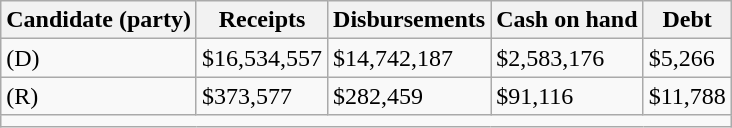<table class="wikitable sortable">
<tr>
<th>Candidate (party)</th>
<th>Receipts</th>
<th>Disbursements</th>
<th>Cash on hand</th>
<th>Debt</th>
</tr>
<tr>
<td> (D)</td>
<td>$16,534,557</td>
<td>$14,742,187</td>
<td>$2,583,176</td>
<td>$5,266</td>
</tr>
<tr>
<td> (R)</td>
<td>$373,577</td>
<td>$282,459</td>
<td>$91,116</td>
<td>$11,788</td>
</tr>
<tr>
<td colspan=5></td>
</tr>
</table>
